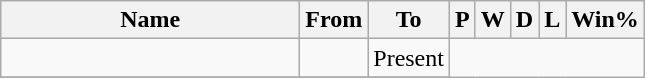<table class="wikitable sortable" style="text-align: center;">
<tr>
<th style="width:12em">Name</th>
<th>From</th>
<th>To</th>
<th>P</th>
<th>W</th>
<th>D</th>
<th>L</th>
<th>Win%</th>
</tr>
<tr>
<td align=left></td>
<td></td>
<td>Present<br></td>
</tr>
<tr>
</tr>
</table>
